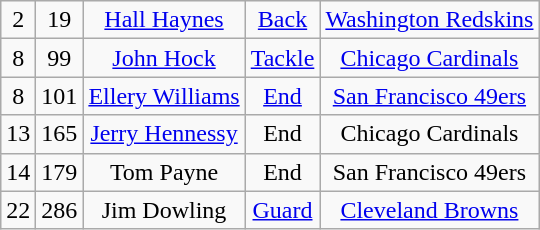<table class="wikitable" style="text-align:center">
<tr>
<td>2</td>
<td>19</td>
<td><a href='#'>Hall Haynes</a></td>
<td><a href='#'>Back</a></td>
<td><a href='#'>Washington Redskins</a></td>
</tr>
<tr>
<td>8</td>
<td>99</td>
<td><a href='#'>John Hock</a></td>
<td><a href='#'>Tackle</a></td>
<td><a href='#'>Chicago Cardinals</a></td>
</tr>
<tr>
<td>8</td>
<td>101</td>
<td><a href='#'>Ellery Williams</a></td>
<td><a href='#'>End</a></td>
<td><a href='#'>San Francisco 49ers</a></td>
</tr>
<tr>
<td>13</td>
<td>165</td>
<td><a href='#'>Jerry Hennessy</a></td>
<td>End</td>
<td>Chicago Cardinals</td>
</tr>
<tr>
<td>14</td>
<td>179</td>
<td>Tom Payne</td>
<td>End</td>
<td>San Francisco 49ers</td>
</tr>
<tr>
<td>22</td>
<td>286</td>
<td>Jim Dowling</td>
<td><a href='#'>Guard</a></td>
<td><a href='#'>Cleveland Browns</a></td>
</tr>
</table>
